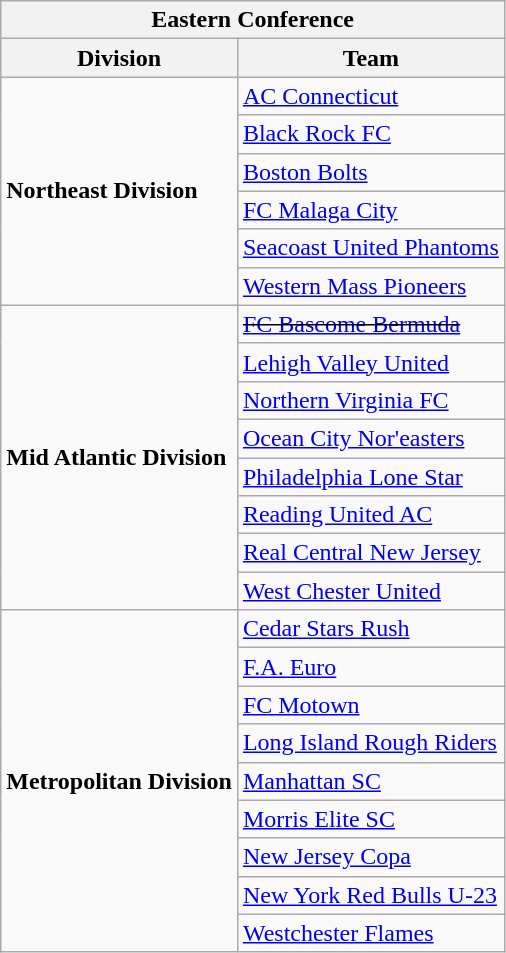<table class="wikitable" style="text-align:left">
<tr>
<th colspan=3>Eastern Conference</th>
</tr>
<tr>
<th>Division</th>
<th>Team</th>
</tr>
<tr>
<td rowspan=6><strong>Northeast Division</strong></td>
<td><a href='#'>AC Connecticut</a></td>
</tr>
<tr>
<td><a href='#'>Black Rock FC</a></td>
</tr>
<tr>
<td><a href='#'>Boston Bolts</a></td>
</tr>
<tr>
<td><a href='#'>FC Malaga City</a></td>
</tr>
<tr>
<td><a href='#'>Seacoast United Phantoms</a></td>
</tr>
<tr>
<td><a href='#'>Western Mass Pioneers</a></td>
</tr>
<tr>
<td rowspan=8><strong>Mid Atlantic Division</strong></td>
<td><s><a href='#'>FC Bascome Bermuda</a></s></td>
</tr>
<tr>
<td><a href='#'>Lehigh Valley United</a></td>
</tr>
<tr>
<td><a href='#'>Northern Virginia FC</a></td>
</tr>
<tr>
<td><a href='#'>Ocean City Nor'easters</a></td>
</tr>
<tr>
<td><a href='#'>Philadelphia Lone Star</a></td>
</tr>
<tr>
<td><a href='#'>Reading United AC</a></td>
</tr>
<tr>
<td><a href='#'>Real Central New Jersey</a></td>
</tr>
<tr>
<td><a href='#'>West Chester United</a></td>
</tr>
<tr>
<td rowspan=9><strong>Metropolitan Division</strong></td>
<td><a href='#'>Cedar Stars Rush</a></td>
</tr>
<tr>
<td><a href='#'>F.A. Euro</a></td>
</tr>
<tr>
<td><a href='#'>FC Motown</a></td>
</tr>
<tr>
<td><a href='#'>Long Island Rough Riders</a></td>
</tr>
<tr>
<td><a href='#'>Manhattan SC</a></td>
</tr>
<tr>
<td><a href='#'>Morris Elite SC</a></td>
</tr>
<tr>
<td><a href='#'>New Jersey Copa</a></td>
</tr>
<tr>
<td><a href='#'>New York Red Bulls U-23</a></td>
</tr>
<tr>
<td><a href='#'>Westchester Flames</a></td>
</tr>
</table>
